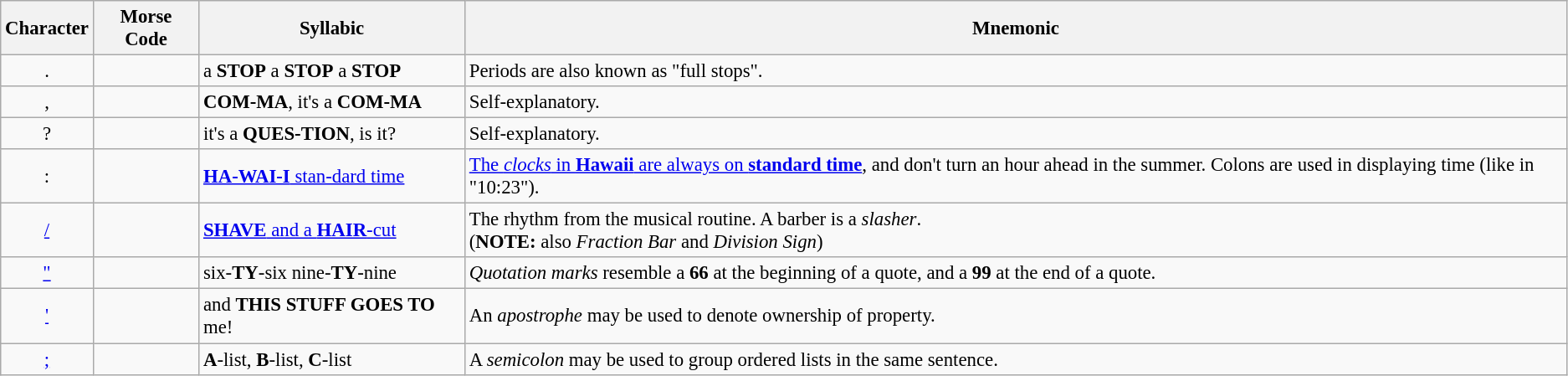<table class="wikitable" style="font-size:95%;">
<tr>
<th>Character</th>
<th>Morse Code</th>
<th>Syllabic</th>
<th>Mnemonic</th>
</tr>
<tr>
<td align=center>.</td>
<td></td>
<td>a <strong>STOP</strong> a <strong>STOP</strong> a <strong>STOP</strong></td>
<td>Periods are also known as "full stops".</td>
</tr>
<tr>
<td align=center>,</td>
<td></td>
<td><strong>COM-MA</strong>, it's a <strong>COM-MA</strong></td>
<td>Self-explanatory.</td>
</tr>
<tr>
<td align=center>?</td>
<td></td>
<td>it's a <strong>QUES-TION</strong>, is it?</td>
<td>Self-explanatory.</td>
</tr>
<tr>
<td align=center>:</td>
<td></td>
<td><a href='#'><strong>HA-WAI-I</strong> stan-dard time</a></td>
<td><a href='#'>The <em>clocks</em> in <strong>Hawaii</strong> are always on <strong>standard time</strong></a>, and don't turn an hour ahead in the summer. Colons are used in displaying time (like in "10:23").</td>
</tr>
<tr>
<td align=center><a href='#'>/</a></td>
<td></td>
<td><a href='#'><strong>SHAVE</strong> and a <strong>HAIR</strong>-cut</a></td>
<td>The rhythm from the musical routine. A barber is a <em>slasher</em>. <br> (<strong>NOTE:</strong> also <em>Fraction Bar</em> and <em>Division Sign</em>)</td>
</tr>
<tr>
<td align=center><a href='#'>"</a></td>
<td></td>
<td>six-<strong>TY</strong>-six nine-<strong>TY</strong>-nine</td>
<td><em>Quotation marks</em> resemble a <strong>66</strong> at the beginning of a quote, and a <strong>99</strong> at the end of a quote.</td>
</tr>
<tr>
<td align=center><a href='#'>'</a></td>
<td></td>
<td>and <strong>THIS STUFF GOES TO</strong> me!</td>
<td>An <em>apostrophe</em> may be used to denote ownership of property.</td>
</tr>
<tr>
<td align=center><a href='#'>;</a></td>
<td></td>
<td><strong>A</strong>-list, <strong>B</strong>-list, <strong>C</strong>-list</td>
<td>A <em>semicolon</em> may be used to group ordered lists in the same sentence.</td>
</tr>
</table>
